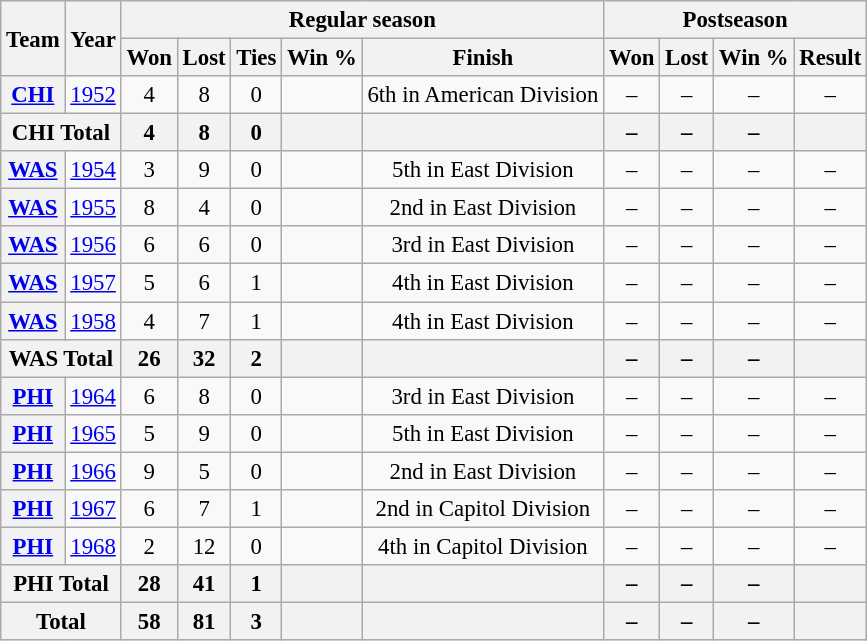<table class="wikitable" style="font-size: 95%; text-align:center;">
<tr>
<th rowspan="2">Team</th>
<th rowspan="2">Year</th>
<th colspan="5">Regular season</th>
<th colspan="4">Postseason</th>
</tr>
<tr>
<th>Won</th>
<th>Lost</th>
<th>Ties</th>
<th>Win %</th>
<th>Finish</th>
<th>Won</th>
<th>Lost</th>
<th>Win %</th>
<th>Result</th>
</tr>
<tr>
<th><a href='#'>CHI</a></th>
<td><a href='#'>1952</a></td>
<td>4</td>
<td>8</td>
<td>0</td>
<td></td>
<td>6th in American Division</td>
<td>–</td>
<td>–</td>
<td>–</td>
<td>–</td>
</tr>
<tr>
<th colspan="2">CHI Total</th>
<th>4</th>
<th>8</th>
<th>0</th>
<th></th>
<th></th>
<th>–</th>
<th>–</th>
<th>–</th>
<th –></th>
</tr>
<tr>
<th><a href='#'>WAS</a></th>
<td><a href='#'>1954</a></td>
<td>3</td>
<td>9</td>
<td>0</td>
<td></td>
<td>5th in East Division</td>
<td>–</td>
<td>–</td>
<td>–</td>
<td>–</td>
</tr>
<tr>
<th><a href='#'>WAS</a></th>
<td><a href='#'>1955</a></td>
<td>8</td>
<td>4</td>
<td>0</td>
<td></td>
<td>2nd in East Division</td>
<td>–</td>
<td>–</td>
<td>–</td>
<td>–</td>
</tr>
<tr>
<th><a href='#'>WAS</a></th>
<td><a href='#'>1956</a></td>
<td>6</td>
<td>6</td>
<td>0</td>
<td></td>
<td>3rd in East Division</td>
<td>–</td>
<td>–</td>
<td>–</td>
<td>–</td>
</tr>
<tr>
<th><a href='#'>WAS</a></th>
<td><a href='#'>1957</a></td>
<td>5</td>
<td>6</td>
<td>1</td>
<td></td>
<td>4th in East Division</td>
<td>–</td>
<td>–</td>
<td>–</td>
<td>–</td>
</tr>
<tr>
<th><a href='#'>WAS</a></th>
<td><a href='#'>1958</a></td>
<td>4</td>
<td>7</td>
<td>1</td>
<td></td>
<td>4th in East Division</td>
<td>–</td>
<td>–</td>
<td>–</td>
<td>–</td>
</tr>
<tr>
<th colspan="2">WAS Total</th>
<th>26</th>
<th>32</th>
<th>2</th>
<th></th>
<th></th>
<th>–</th>
<th>–</th>
<th>–</th>
<th –></th>
</tr>
<tr>
<th><a href='#'>PHI</a></th>
<td><a href='#'>1964</a></td>
<td>6</td>
<td>8</td>
<td>0</td>
<td></td>
<td>3rd in East Division</td>
<td>–</td>
<td>–</td>
<td>–</td>
<td>–</td>
</tr>
<tr>
<th><a href='#'>PHI</a></th>
<td><a href='#'>1965</a></td>
<td>5</td>
<td>9</td>
<td>0</td>
<td></td>
<td>5th in East Division</td>
<td>–</td>
<td>–</td>
<td>–</td>
<td>–</td>
</tr>
<tr>
<th><a href='#'>PHI</a></th>
<td><a href='#'>1966</a></td>
<td>9</td>
<td>5</td>
<td>0</td>
<td></td>
<td>2nd in East Division</td>
<td>–</td>
<td>–</td>
<td>–</td>
<td>–</td>
</tr>
<tr>
<th><a href='#'>PHI</a></th>
<td><a href='#'>1967</a></td>
<td>6</td>
<td>7</td>
<td>1</td>
<td></td>
<td>2nd in Capitol Division</td>
<td>–</td>
<td>–</td>
<td>–</td>
<td>–</td>
</tr>
<tr>
<th><a href='#'>PHI</a></th>
<td><a href='#'>1968</a></td>
<td>2</td>
<td>12</td>
<td>0</td>
<td></td>
<td>4th in Capitol Division</td>
<td>–</td>
<td>–</td>
<td>–</td>
<td>–</td>
</tr>
<tr>
<th colspan="2">PHI Total</th>
<th>28</th>
<th>41</th>
<th>1</th>
<th></th>
<th></th>
<th>–</th>
<th>–</th>
<th>–</th>
<th –></th>
</tr>
<tr>
<th colspan="2">Total</th>
<th>58</th>
<th>81</th>
<th>3</th>
<th></th>
<th></th>
<th>–</th>
<th>–</th>
<th>–</th>
<th –></th>
</tr>
</table>
